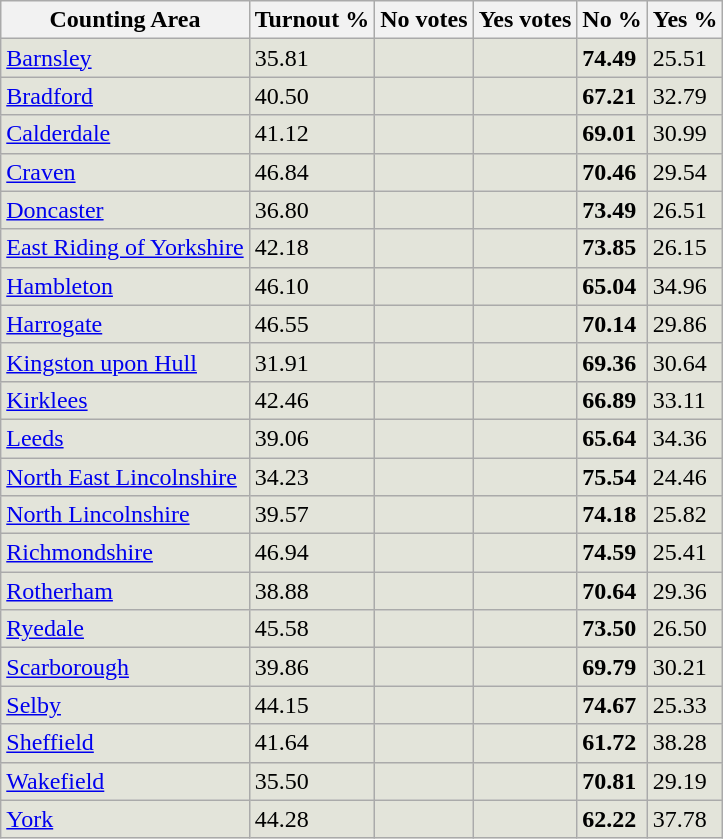<table class="wikitable sortable">
<tr>
<th>Counting Area</th>
<th>Turnout %</th>
<th>No votes</th>
<th>Yes votes</th>
<th>No %</th>
<th>Yes %</th>
</tr>
<tr style="background:#E3E4DA;">
<td><a href='#'>Barnsley</a></td>
<td>35.81</td>
<td><strong></strong></td>
<td></td>
<td><strong>74.49</strong></td>
<td>25.51</td>
</tr>
<tr style="background:#E3E4DA;">
<td><a href='#'>Bradford</a></td>
<td>40.50</td>
<td><strong></strong></td>
<td></td>
<td><strong>67.21</strong></td>
<td>32.79</td>
</tr>
<tr style="background:#E3E4DA;">
<td><a href='#'>Calderdale</a></td>
<td>41.12</td>
<td><strong></strong></td>
<td></td>
<td><strong>69.01</strong></td>
<td>30.99</td>
</tr>
<tr style="background:#E3E4DA;">
<td><a href='#'>Craven</a></td>
<td>46.84</td>
<td><strong></strong></td>
<td></td>
<td><strong>70.46</strong></td>
<td>29.54</td>
</tr>
<tr style="background:#E3E4DA;">
<td><a href='#'>Doncaster</a></td>
<td>36.80</td>
<td><strong></strong></td>
<td></td>
<td><strong>73.49</strong></td>
<td>26.51</td>
</tr>
<tr style="background:#E3E4DA;">
<td><a href='#'>East Riding of Yorkshire</a></td>
<td>42.18</td>
<td><strong></strong></td>
<td></td>
<td><strong>73.85</strong></td>
<td>26.15</td>
</tr>
<tr style="background:#E3E4DA;">
<td><a href='#'>Hambleton</a></td>
<td>46.10</td>
<td><strong></strong></td>
<td></td>
<td><strong>65.04</strong></td>
<td>34.96</td>
</tr>
<tr style="background:#E3E4DA;">
<td><a href='#'>Harrogate</a></td>
<td>46.55</td>
<td><strong></strong></td>
<td></td>
<td><strong>70.14</strong></td>
<td>29.86</td>
</tr>
<tr style="background:#E3E4DA;">
<td><a href='#'>Kingston upon Hull</a></td>
<td>31.91</td>
<td><strong></strong></td>
<td></td>
<td><strong>69.36</strong></td>
<td>30.64</td>
</tr>
<tr style="background:#E3E4DA;">
<td><a href='#'>Kirklees</a></td>
<td>42.46</td>
<td><strong></strong></td>
<td></td>
<td><strong>66.89</strong></td>
<td>33.11</td>
</tr>
<tr style="background:#E3E4DA;">
<td><a href='#'>Leeds</a></td>
<td>39.06</td>
<td><strong></strong></td>
<td></td>
<td><strong>65.64</strong></td>
<td>34.36</td>
</tr>
<tr style="background:#E3E4DA;">
<td><a href='#'>North East Lincolnshire</a></td>
<td>34.23</td>
<td><strong></strong></td>
<td></td>
<td><strong>75.54</strong></td>
<td>24.46</td>
</tr>
<tr style="background:#E3E4DA;">
<td><a href='#'>North Lincolnshire</a></td>
<td>39.57</td>
<td><strong></strong></td>
<td></td>
<td><strong>74.18</strong></td>
<td>25.82</td>
</tr>
<tr style="background:#E3E4DA;">
<td><a href='#'>Richmondshire</a></td>
<td>46.94</td>
<td><strong></strong></td>
<td></td>
<td><strong>74.59</strong></td>
<td>25.41</td>
</tr>
<tr style="background:#E3E4DA;">
<td><a href='#'>Rotherham</a></td>
<td>38.88</td>
<td><strong></strong></td>
<td></td>
<td><strong>70.64</strong></td>
<td>29.36</td>
</tr>
<tr style="background:#E3E4DA;">
<td><a href='#'>Ryedale</a></td>
<td>45.58</td>
<td><strong></strong></td>
<td></td>
<td><strong>73.50</strong></td>
<td>26.50</td>
</tr>
<tr style="background:#E3E4DA;">
<td><a href='#'>Scarborough</a></td>
<td>39.86</td>
<td><strong></strong></td>
<td></td>
<td><strong>69.79</strong></td>
<td>30.21</td>
</tr>
<tr style="background:#E3E4DA;">
<td><a href='#'>Selby</a></td>
<td>44.15</td>
<td><strong></strong></td>
<td></td>
<td><strong>74.67</strong></td>
<td>25.33</td>
</tr>
<tr style="background:#E3E4DA;">
<td><a href='#'>Sheffield</a></td>
<td>41.64</td>
<td><strong></strong></td>
<td></td>
<td><strong>61.72</strong></td>
<td>38.28</td>
</tr>
<tr style="background:#E3E4DA;">
<td><a href='#'>Wakefield</a></td>
<td>35.50</td>
<td><strong></strong></td>
<td></td>
<td><strong>70.81</strong></td>
<td>29.19</td>
</tr>
<tr style="background:#E3E4DA;">
<td><a href='#'>York</a></td>
<td>44.28</td>
<td><strong></strong></td>
<td></td>
<td><strong>62.22</strong></td>
<td>37.78</td>
</tr>
</table>
